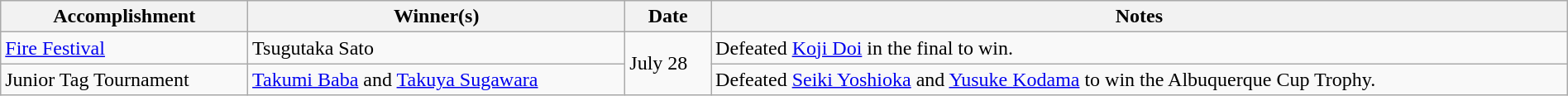<table class="wikitable" style="width:100%;">
<tr>
<th>Accomplishment</th>
<th>Winner(s)</th>
<th>Date</th>
<th>Notes</th>
</tr>
<tr>
<td><a href='#'>Fire Festival</a></td>
<td>Tsugutaka Sato</td>
<td rowspan=2>July 28<br></td>
<td>Defeated <a href='#'>Koji Doi</a> in the final to win.</td>
</tr>
<tr>
<td>Junior Tag Tournament</td>
<td><a href='#'>Takumi Baba</a> and <a href='#'>Takuya Sugawara</a></td>
<td>Defeated <a href='#'>Seiki Yoshioka</a> and <a href='#'>Yusuke Kodama</a> to win the Albuquerque Cup Trophy.</td>
</tr>
</table>
